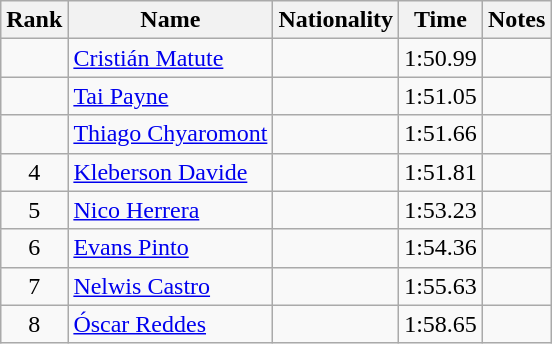<table class="wikitable sortable" style="text-align:center">
<tr>
<th>Rank</th>
<th>Name</th>
<th>Nationality</th>
<th>Time</th>
<th>Notes</th>
</tr>
<tr>
<td align=center></td>
<td align=left><a href='#'>Cristián Matute</a></td>
<td align=left></td>
<td>1:50.99</td>
<td></td>
</tr>
<tr>
<td align=center></td>
<td align=left><a href='#'>Tai Payne</a></td>
<td align=left></td>
<td>1:51.05</td>
<td></td>
</tr>
<tr>
<td align=center></td>
<td align=left><a href='#'>Thiago Chyaromont</a></td>
<td align=left></td>
<td>1:51.66</td>
<td></td>
</tr>
<tr>
<td align=center>4</td>
<td align=left><a href='#'>Kleberson Davide</a></td>
<td align=left></td>
<td>1:51.81</td>
<td></td>
</tr>
<tr>
<td align=center>5</td>
<td align=left><a href='#'>Nico Herrera</a></td>
<td align=left></td>
<td>1:53.23</td>
<td></td>
</tr>
<tr>
<td align=center>6</td>
<td align=left><a href='#'>Evans Pinto</a></td>
<td align=left></td>
<td>1:54.36</td>
<td></td>
</tr>
<tr>
<td align=center>7</td>
<td align=left><a href='#'>Nelwis Castro</a></td>
<td align=left></td>
<td>1:55.63</td>
<td></td>
</tr>
<tr>
<td align=center>8</td>
<td align=left><a href='#'>Óscar Reddes</a></td>
<td align=left></td>
<td>1:58.65</td>
<td></td>
</tr>
</table>
